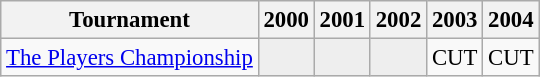<table class="wikitable" style="font-size:95%;text-align:center;">
<tr>
<th>Tournament</th>
<th>2000</th>
<th>2001</th>
<th>2002</th>
<th>2003</th>
<th>2004</th>
</tr>
<tr>
<td align=left><a href='#'>The Players Championship</a></td>
<td style="background:#eeeeee;"></td>
<td style="background:#eeeeee;"></td>
<td style="background:#eeeeee;"></td>
<td>CUT</td>
<td>CUT</td>
</tr>
</table>
